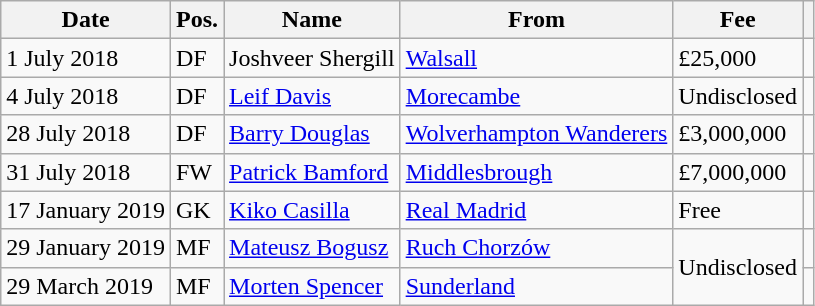<table class="wikitable">
<tr>
<th>Date</th>
<th>Pos.</th>
<th>Name</th>
<th>From</th>
<th>Fee</th>
<th></th>
</tr>
<tr>
<td>1 July 2018</td>
<td>DF</td>
<td> Joshveer Shergill</td>
<td> <a href='#'>Walsall</a></td>
<td>£25,000</td>
<td></td>
</tr>
<tr>
<td>4 July 2018</td>
<td>DF</td>
<td> <a href='#'>Leif Davis</a></td>
<td> <a href='#'>Morecambe</a></td>
<td>Undisclosed</td>
<td></td>
</tr>
<tr>
<td>28 July 2018</td>
<td>DF</td>
<td> <a href='#'>Barry Douglas</a></td>
<td> <a href='#'>Wolverhampton Wanderers</a></td>
<td>£3,000,000</td>
<td></td>
</tr>
<tr>
<td>31 July 2018</td>
<td>FW</td>
<td> <a href='#'>Patrick Bamford</a></td>
<td> <a href='#'>Middlesbrough</a></td>
<td>£7,000,000</td>
<td></td>
</tr>
<tr>
<td>17 January 2019</td>
<td>GK</td>
<td> <a href='#'>Kiko Casilla</a></td>
<td> <a href='#'>Real Madrid</a></td>
<td>Free</td>
<td></td>
</tr>
<tr>
<td>29 January 2019</td>
<td>MF</td>
<td> <a href='#'>Mateusz Bogusz</a></td>
<td> <a href='#'>Ruch Chorzów</a></td>
<td rowspan="2">Undisclosed</td>
<td></td>
</tr>
<tr>
<td>29 March 2019</td>
<td>MF</td>
<td> <a href='#'>Morten Spencer</a></td>
<td> <a href='#'>Sunderland</a></td>
<td></td>
</tr>
</table>
